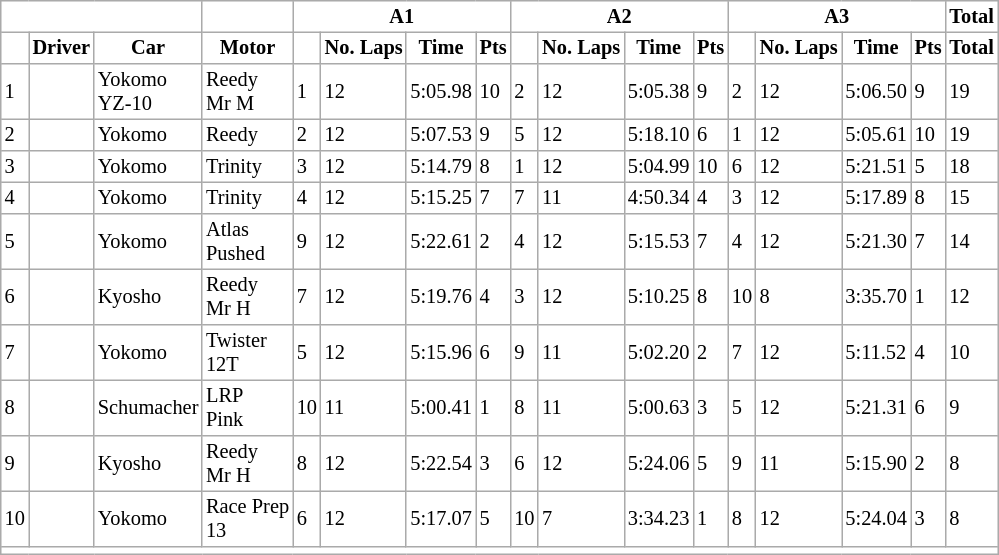<table border="2" cellpadding="2" cellspacing="0" style="margin:0 1em 0 0; border:1px #aaa solid; border-collapse:collapse; font-size:85%;">
<tr>
<th colspan="3"></th>
<th></th>
<th colspan="4" style="text-align:center;">A1</th>
<th colspan="4" style="text-align:center;">A2</th>
<th colspan="4" style="text-align:center;">A3</th>
<th>Total</th>
</tr>
<tr>
<th style="text-align:center;"></th>
<th style="text-align:center;">Driver</th>
<th style="text-align:center;">Car</th>
<th>Motor</th>
<th style="text-align:center;"></th>
<th style="text-align:center;">No. Laps</th>
<th style="text-align:center;">Time</th>
<th style="text-align:center;">Pts</th>
<th style="text-align:center;"></th>
<th style="text-align:center;">No. Laps</th>
<th style="text-align:center;">Time</th>
<th style="text-align:center;">Pts</th>
<th style="text-align:center;"></th>
<th style="text-align:center;">No. Laps</th>
<th style="text-align:center;">Time</th>
<th style="text-align:center;">Pts</th>
<th style="text-align:center;">Total</th>
</tr>
<tr>
<td>1</td>
<td></td>
<td>Yokomo<br>YZ-10</td>
<td>Reedy <br> Mr M</td>
<td>1</td>
<td>12</td>
<td>5:05.98</td>
<td>10</td>
<td>2</td>
<td>12</td>
<td>5:05.38</td>
<td>9</td>
<td>2</td>
<td>12</td>
<td>5:06.50</td>
<td>9</td>
<td>19</td>
</tr>
<tr>
<td>2</td>
<td></td>
<td>Yokomo<br></td>
<td>Reedy</td>
<td>2</td>
<td>12</td>
<td>5:07.53</td>
<td>9</td>
<td>5</td>
<td>12</td>
<td>5:18.10</td>
<td>6</td>
<td>1</td>
<td>12</td>
<td>5:05.61</td>
<td>10</td>
<td>19</td>
</tr>
<tr>
<td>3</td>
<td></td>
<td>Yokomo<br></td>
<td>Trinity</td>
<td>3</td>
<td>12</td>
<td>5:14.79</td>
<td>8</td>
<td>1</td>
<td>12</td>
<td>5:04.99</td>
<td>10</td>
<td>6</td>
<td>12</td>
<td>5:21.51</td>
<td>5</td>
<td>18</td>
</tr>
<tr>
<td>4</td>
<td></td>
<td>Yokomo<br></td>
<td>Trinity</td>
<td>4</td>
<td>12</td>
<td>5:15.25</td>
<td>7</td>
<td>7</td>
<td>11</td>
<td>4:50.34</td>
<td>4</td>
<td>3</td>
<td>12</td>
<td>5:17.89</td>
<td>8</td>
<td>15</td>
</tr>
<tr>
<td>5</td>
<td></td>
<td>Yokomo<br></td>
<td>Atlas <br> Pushed</td>
<td>9</td>
<td>12</td>
<td>5:22.61</td>
<td>2</td>
<td>4</td>
<td>12</td>
<td>5:15.53</td>
<td>7</td>
<td>4</td>
<td>12</td>
<td>5:21.30</td>
<td>7</td>
<td>14</td>
</tr>
<tr>
<td>6</td>
<td></td>
<td>Kyosho<br></td>
<td>Reedy <br> Mr H</td>
<td>7</td>
<td>12</td>
<td>5:19.76</td>
<td>4</td>
<td>3</td>
<td>12</td>
<td>5:10.25</td>
<td>8</td>
<td>10</td>
<td>8</td>
<td>3:35.70</td>
<td>1</td>
<td>12</td>
</tr>
<tr>
<td>7</td>
<td></td>
<td>Yokomo<br></td>
<td>Twister <br> 12T</td>
<td>5</td>
<td>12</td>
<td>5:15.96</td>
<td>6</td>
<td>9</td>
<td>11</td>
<td>5:02.20</td>
<td>2</td>
<td>7</td>
<td>12</td>
<td>5:11.52</td>
<td>4</td>
<td>10</td>
</tr>
<tr>
<td>8</td>
<td></td>
<td>Schumacher<br></td>
<td>LRP <br> Pink</td>
<td>10</td>
<td>11</td>
<td>5:00.41</td>
<td>1</td>
<td>8</td>
<td>11</td>
<td>5:00.63</td>
<td>3</td>
<td>5</td>
<td>12</td>
<td>5:21.31</td>
<td>6</td>
<td>9</td>
</tr>
<tr>
<td>9</td>
<td></td>
<td>Kyosho<br></td>
<td>Reedy <br> Mr H</td>
<td>8</td>
<td>12</td>
<td>5:22.54</td>
<td>3</td>
<td>6</td>
<td>12</td>
<td>5:24.06</td>
<td>5</td>
<td>9</td>
<td>11</td>
<td>5:15.90</td>
<td>2</td>
<td>8</td>
</tr>
<tr>
<td>10</td>
<td></td>
<td>Yokomo<br></td>
<td>Race Prep <br> 13</td>
<td>6</td>
<td>12</td>
<td>5:17.07</td>
<td>5</td>
<td>10</td>
<td>7</td>
<td>3:34.23</td>
<td>1</td>
<td>8</td>
<td>12</td>
<td>5:24.04</td>
<td>3</td>
<td>8</td>
</tr>
<tr>
<td colspan="17"></td>
</tr>
</table>
